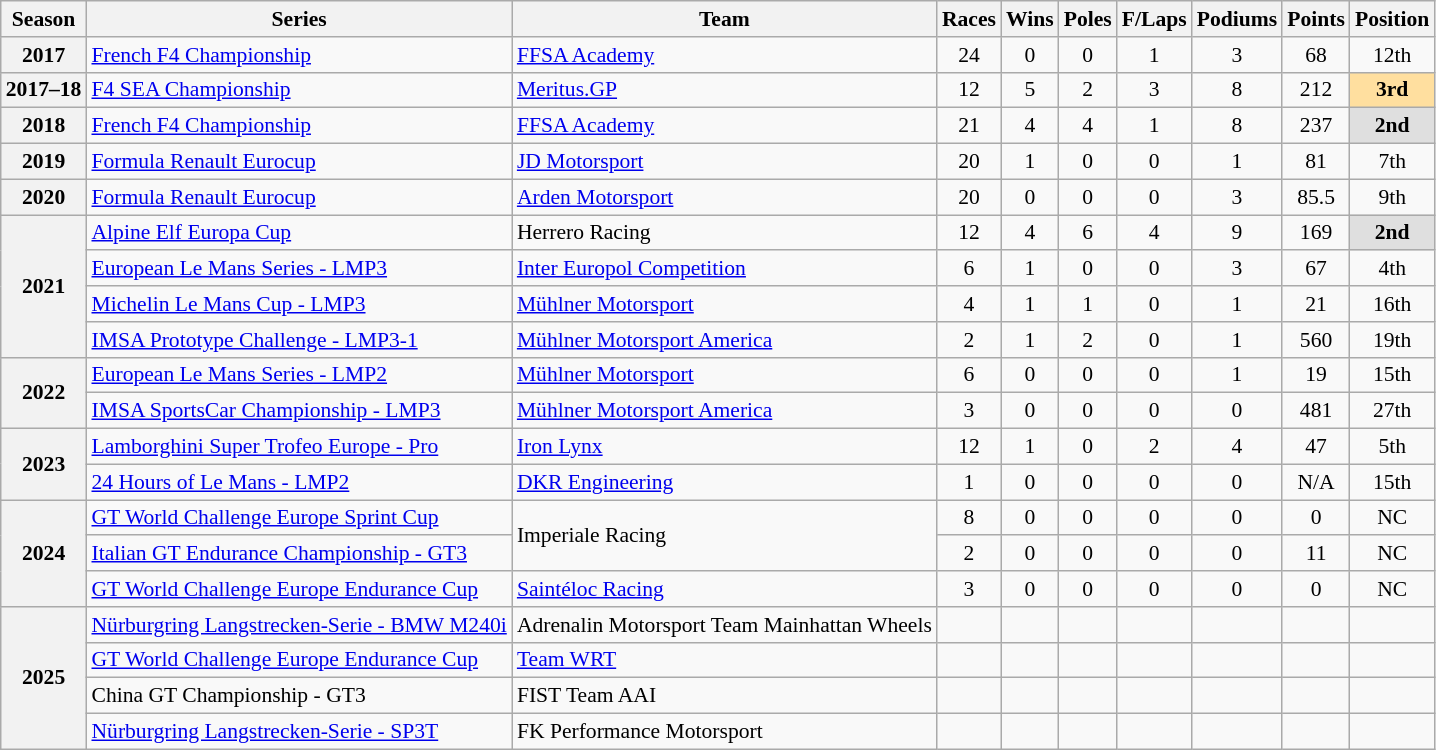<table class="wikitable" style="font-size: 90%; text-align:center">
<tr>
<th>Season</th>
<th>Series</th>
<th>Team</th>
<th>Races</th>
<th>Wins</th>
<th>Poles</th>
<th>F/Laps</th>
<th>Podiums</th>
<th>Points</th>
<th>Position</th>
</tr>
<tr>
<th>2017</th>
<td align=left><a href='#'>French F4 Championship</a></td>
<td align=left><a href='#'>FFSA Academy</a></td>
<td>24</td>
<td>0</td>
<td>0</td>
<td>1</td>
<td>3</td>
<td>68</td>
<td>12th</td>
</tr>
<tr>
<th>2017–18</th>
<td align=left><a href='#'>F4 SEA Championship</a></td>
<td align=left><a href='#'>Meritus.GP</a></td>
<td>12</td>
<td>5</td>
<td>2</td>
<td>3</td>
<td>8</td>
<td>212</td>
<td style="background:#FFDF9F;"><strong>3rd</strong></td>
</tr>
<tr>
<th>2018</th>
<td align=left><a href='#'>French F4 Championship</a></td>
<td align=left><a href='#'>FFSA Academy</a></td>
<td>21</td>
<td>4</td>
<td>4</td>
<td>1</td>
<td>8</td>
<td>237</td>
<td style="background:#DFDFDF;"><strong>2nd</strong></td>
</tr>
<tr>
<th>2019</th>
<td align=left><a href='#'>Formula Renault Eurocup</a></td>
<td align=left><a href='#'>JD Motorsport</a></td>
<td>20</td>
<td>1</td>
<td>0</td>
<td>0</td>
<td>1</td>
<td>81</td>
<td>7th</td>
</tr>
<tr>
<th>2020</th>
<td align=left><a href='#'>Formula Renault Eurocup</a></td>
<td align=left><a href='#'>Arden Motorsport</a></td>
<td>20</td>
<td>0</td>
<td>0</td>
<td>0</td>
<td>3</td>
<td>85.5</td>
<td>9th</td>
</tr>
<tr>
<th rowspan="4">2021</th>
<td align=left><a href='#'>Alpine Elf Europa Cup</a></td>
<td align=left>Herrero Racing</td>
<td>12</td>
<td>4</td>
<td>6</td>
<td>4</td>
<td>9</td>
<td>169</td>
<td style="background:#DFDFDF;"><strong>2nd</strong></td>
</tr>
<tr>
<td align=left><a href='#'>European Le Mans Series - LMP3</a></td>
<td align=left><a href='#'>Inter Europol Competition</a></td>
<td>6</td>
<td>1</td>
<td>0</td>
<td>0</td>
<td>3</td>
<td>67</td>
<td>4th</td>
</tr>
<tr>
<td align=left><a href='#'>Michelin Le Mans Cup - LMP3</a></td>
<td align=left><a href='#'>Mühlner Motorsport</a></td>
<td>4</td>
<td>1</td>
<td>1</td>
<td>0</td>
<td>1</td>
<td>21</td>
<td>16th</td>
</tr>
<tr>
<td align=left><a href='#'>IMSA Prototype Challenge - LMP3-1</a></td>
<td align=left><a href='#'>Mühlner Motorsport America</a></td>
<td>2</td>
<td>1</td>
<td>2</td>
<td>0</td>
<td>1</td>
<td>560</td>
<td>19th</td>
</tr>
<tr>
<th rowspan="2">2022</th>
<td align=left><a href='#'>European Le Mans Series - LMP2</a></td>
<td align=left><a href='#'>Mühlner Motorsport</a></td>
<td>6</td>
<td>0</td>
<td>0</td>
<td>0</td>
<td>1</td>
<td>19</td>
<td>15th</td>
</tr>
<tr>
<td align=left><a href='#'>IMSA SportsCar Championship - LMP3</a></td>
<td align=left><a href='#'>Mühlner Motorsport America</a></td>
<td>3</td>
<td>0</td>
<td>0</td>
<td>0</td>
<td>0</td>
<td>481</td>
<td>27th</td>
</tr>
<tr>
<th rowspan="2">2023</th>
<td align=left><a href='#'>Lamborghini Super Trofeo Europe - Pro</a></td>
<td align=left><a href='#'>Iron Lynx</a></td>
<td>12</td>
<td>1</td>
<td>0</td>
<td>2</td>
<td>4</td>
<td>47</td>
<td>5th</td>
</tr>
<tr>
<td align=left><a href='#'>24 Hours of Le Mans - LMP2</a></td>
<td align=left><a href='#'>DKR Engineering</a></td>
<td>1</td>
<td>0</td>
<td>0</td>
<td>0</td>
<td>0</td>
<td>N/A</td>
<td>15th</td>
</tr>
<tr>
<th rowspan="3">2024</th>
<td align=left><a href='#'>GT World Challenge Europe Sprint Cup</a></td>
<td rowspan="2" align="left">Imperiale Racing</td>
<td>8</td>
<td>0</td>
<td>0</td>
<td>0</td>
<td>0</td>
<td>0</td>
<td>NC</td>
</tr>
<tr>
<td align=left><a href='#'>Italian GT Endurance Championship - GT3</a></td>
<td>2</td>
<td>0</td>
<td>0</td>
<td>0</td>
<td>0</td>
<td>11</td>
<td>NC</td>
</tr>
<tr>
<td align=left><a href='#'>GT World Challenge Europe Endurance Cup</a></td>
<td align=left><a href='#'>Saintéloc Racing</a></td>
<td>3</td>
<td>0</td>
<td>0</td>
<td>0</td>
<td>0</td>
<td>0</td>
<td>NC</td>
</tr>
<tr>
<th rowspan="4">2025</th>
<td align=left><a href='#'>Nürburgring Langstrecken-Serie - BMW M240i</a></td>
<td align=left>Adrenalin Motorsport Team Mainhattan Wheels</td>
<td></td>
<td></td>
<td></td>
<td></td>
<td></td>
<td></td>
<td></td>
</tr>
<tr>
<td align=left><a href='#'>GT World Challenge Europe Endurance Cup</a></td>
<td align=left><a href='#'>Team WRT</a></td>
<td></td>
<td></td>
<td></td>
<td></td>
<td></td>
<td></td>
<td></td>
</tr>
<tr>
<td align=left>China GT Championship - GT3</td>
<td align=left>FIST Team AAI</td>
<td></td>
<td></td>
<td></td>
<td></td>
<td></td>
<td></td>
<td></td>
</tr>
<tr>
<td align="left"><a href='#'>Nürburgring Langstrecken-Serie - SP3T</a></td>
<td align="left">FK Performance Motorsport</td>
<td></td>
<td></td>
<td></td>
<td></td>
<td></td>
<td></td>
<td></td>
</tr>
</table>
